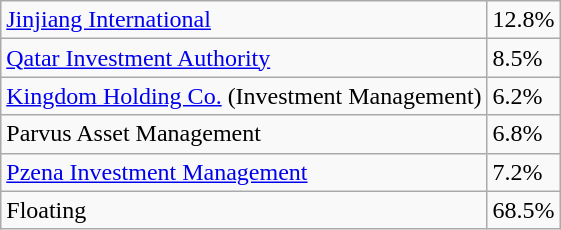<table class="wikitable">
<tr>
<td><a href='#'>Jinjiang International</a></td>
<td>12.8%</td>
</tr>
<tr>
<td><a href='#'>Qatar Investment Authority</a></td>
<td>8.5%</td>
</tr>
<tr>
<td><a href='#'>Kingdom Holding Co.</a> (Investment Management)</td>
<td>6.2%</td>
</tr>
<tr>
<td>Parvus Asset Management</td>
<td>6.8%</td>
</tr>
<tr>
<td><a href='#'>Pzena Investment Management</a></td>
<td>7.2%</td>
</tr>
<tr>
<td>Floating</td>
<td>68.5%</td>
</tr>
</table>
